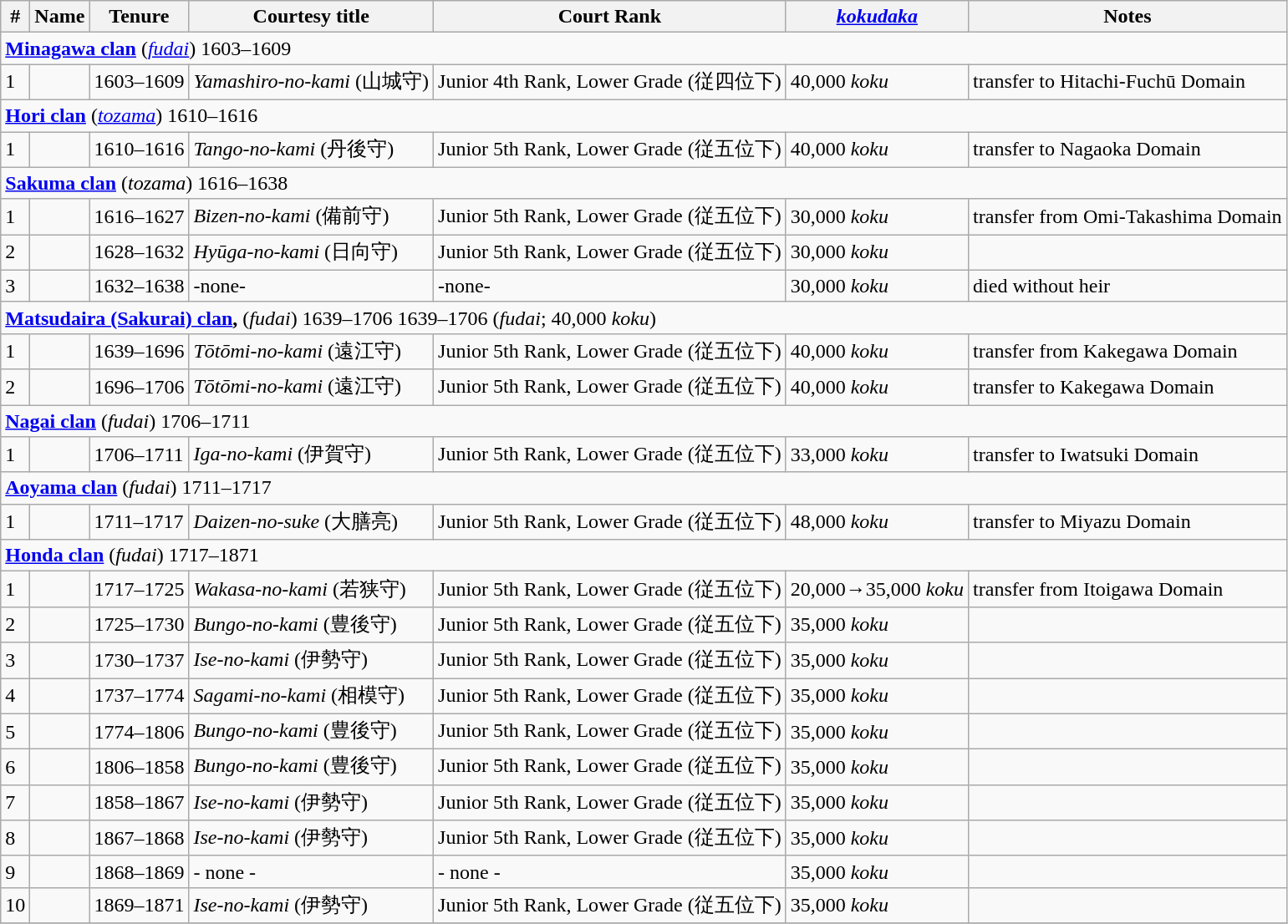<table class=wikitable>
<tr>
<th>#</th>
<th>Name</th>
<th>Tenure</th>
<th>Courtesy title</th>
<th>Court Rank</th>
<th><em><a href='#'>kokudaka</a></em></th>
<th>Notes</th>
</tr>
<tr>
<td colspan=7> <strong><a href='#'>Minagawa clan</a></strong> (<em><a href='#'>fudai</a></em>) 1603–1609</td>
</tr>
<tr>
<td>1</td>
<td></td>
<td>1603–1609</td>
<td><em>Yamashiro-no-kami</em> (山城守)</td>
<td>Junior 4th Rank, Lower Grade (従四位下)</td>
<td>40,000 <em>koku</em></td>
<td>transfer to Hitachi-Fuchū Domain</td>
</tr>
<tr>
<td colspan=7> <strong><a href='#'>Hori clan</a></strong> (<em><a href='#'>tozama</a></em>) 1610–1616</td>
</tr>
<tr>
<td>1</td>
<td></td>
<td>1610–1616</td>
<td><em>Tango-no-kami</em> (丹後守)</td>
<td>Junior 5th Rank, Lower Grade (従五位下)</td>
<td>40,000 <em>koku</em></td>
<td>transfer to Nagaoka Domain</td>
</tr>
<tr>
<td colspan=7> <strong><a href='#'>Sakuma clan</a></strong> (<em>tozama</em>) 1616–1638</td>
</tr>
<tr>
<td>1</td>
<td></td>
<td>1616–1627</td>
<td><em>Bizen-no-kami</em> (備前守)</td>
<td>Junior 5th Rank, Lower Grade (従五位下)</td>
<td>30,000 <em>koku</em></td>
<td>transfer from Omi-Takashima Domain</td>
</tr>
<tr>
<td>2</td>
<td></td>
<td>1628–1632</td>
<td><em>Hyūga-no-kami</em> (日向守)</td>
<td>Junior 5th Rank, Lower Grade (従五位下)</td>
<td>30,000 <em>koku</em></td>
<td></td>
</tr>
<tr>
<td>3</td>
<td></td>
<td>1632–1638</td>
<td>-none-</td>
<td>-none-</td>
<td>30,000 <em>koku</em></td>
<td>died without heir</td>
</tr>
<tr>
<td colspan=7> <strong><a href='#'>Matsudaira (Sakurai) clan</a>,</strong>  (<em>fudai</em>) 1639–1706 1639–1706 (<em>fudai</em>; 40,000 <em>koku</em>)</td>
</tr>
<tr>
<td>1</td>
<td></td>
<td>1639–1696</td>
<td><em>Tōtōmi-no-kami</em> (遠江守)</td>
<td>Junior 5th Rank, Lower Grade (従五位下)</td>
<td>40,000 <em>koku</em></td>
<td>transfer from Kakegawa Domain</td>
</tr>
<tr>
<td>2</td>
<td></td>
<td>1696–1706</td>
<td><em>Tōtōmi-no-kami</em> (遠江守)</td>
<td>Junior 5th Rank, Lower Grade (従五位下)</td>
<td>40,000 <em>koku</em></td>
<td>transfer to Kakegawa Domain</td>
</tr>
<tr>
<td colspan=7> <strong><a href='#'>Nagai clan</a></strong> (<em>fudai</em>) 1706–1711</td>
</tr>
<tr>
<td>1</td>
<td></td>
<td>1706–1711</td>
<td><em>Iga-no-kami</em> (伊賀守)</td>
<td>Junior 5th Rank, Lower Grade (従五位下)</td>
<td>33,000 <em>koku</em></td>
<td>transfer to Iwatsuki Domain</td>
</tr>
<tr>
<td colspan=7> <strong><a href='#'>Aoyama clan</a></strong> (<em>fudai</em>) 1711–1717</td>
</tr>
<tr>
<td>1</td>
<td></td>
<td>1711–1717</td>
<td><em>Daizen-no-suke</em> (大膳亮)</td>
<td>Junior 5th Rank, Lower Grade (従五位下)</td>
<td>48,000 <em>koku</em></td>
<td>transfer to Miyazu Domain</td>
</tr>
<tr>
<td colspan=7> <strong><a href='#'>Honda clan</a></strong> (<em>fudai</em>) 1717–1871 </td>
</tr>
<tr>
<td>1</td>
<td></td>
<td>1717–1725</td>
<td><em>Wakasa-no-kami</em> (若狭守)</td>
<td>Junior 5th Rank, Lower Grade (従五位下)</td>
<td>20,000→35,000 <em>koku</em></td>
<td>transfer from Itoigawa Domain</td>
</tr>
<tr>
<td>2</td>
<td></td>
<td>1725–1730</td>
<td><em>Bungo-no-kami</em> (豊後守)</td>
<td>Junior 5th Rank, Lower Grade (従五位下)</td>
<td>35,000 <em>koku</em></td>
<td></td>
</tr>
<tr>
<td>3</td>
<td></td>
<td>1730–1737</td>
<td><em>Ise-no-kami</em> (伊勢守)</td>
<td>Junior 5th Rank, Lower Grade (従五位下)</td>
<td>35,000 <em>koku</em></td>
<td></td>
</tr>
<tr>
<td>4</td>
<td></td>
<td>1737–1774</td>
<td><em>Sagami-no-kami</em> (相模守)</td>
<td>Junior 5th Rank, Lower Grade (従五位下)</td>
<td>35,000 <em>koku</em></td>
<td></td>
</tr>
<tr>
<td>5</td>
<td></td>
<td>1774–1806</td>
<td><em>Bungo-no-kami</em> (豊後守)</td>
<td>Junior 5th Rank, Lower Grade (従五位下)</td>
<td>35,000 <em>koku</em></td>
<td></td>
</tr>
<tr>
<td>6</td>
<td></td>
<td>1806–1858</td>
<td><em>Bungo-no-kami</em> (豊後守)</td>
<td>Junior 5th Rank, Lower Grade (従五位下)</td>
<td>35,000 <em>koku</em></td>
<td></td>
</tr>
<tr>
<td>7</td>
<td></td>
<td>1858–1867</td>
<td><em>Ise-no-kami</em> (伊勢守)</td>
<td>Junior 5th Rank, Lower Grade (従五位下)</td>
<td>35,000 <em>koku</em></td>
<td></td>
</tr>
<tr>
<td>8</td>
<td></td>
<td>1867–1868</td>
<td><em>Ise-no-kami</em> (伊勢守)</td>
<td>Junior 5th Rank, Lower Grade (従五位下)</td>
<td>35,000 <em>koku</em></td>
<td></td>
</tr>
<tr>
<td>9</td>
<td></td>
<td>1868–1869</td>
<td>- none -</td>
<td>- none -</td>
<td>35,000 <em>koku</em></td>
<td></td>
</tr>
<tr>
<td>10</td>
<td></td>
<td>1869–1871</td>
<td><em>Ise-no-kami</em> (伊勢守)</td>
<td>Junior 5th Rank, Lower Grade (従五位下)</td>
<td>35,000 <em>koku</em></td>
<td></td>
</tr>
<tr>
</tr>
</table>
